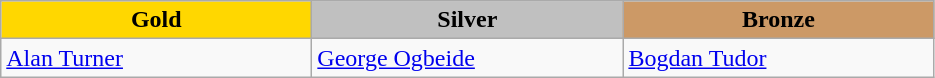<table class="wikitable" style="text-align:left">
<tr align="center">
<td width=200 bgcolor=gold><strong>Gold</strong></td>
<td width=200 bgcolor=silver><strong>Silver</strong></td>
<td width=200 bgcolor=CC9966><strong>Bronze</strong></td>
</tr>
<tr>
<td><a href='#'>Alan Turner</a><br><em></em></td>
<td><a href='#'>George Ogbeide</a><br><em></em></td>
<td><a href='#'>Bogdan Tudor</a><br><em></em></td>
</tr>
</table>
